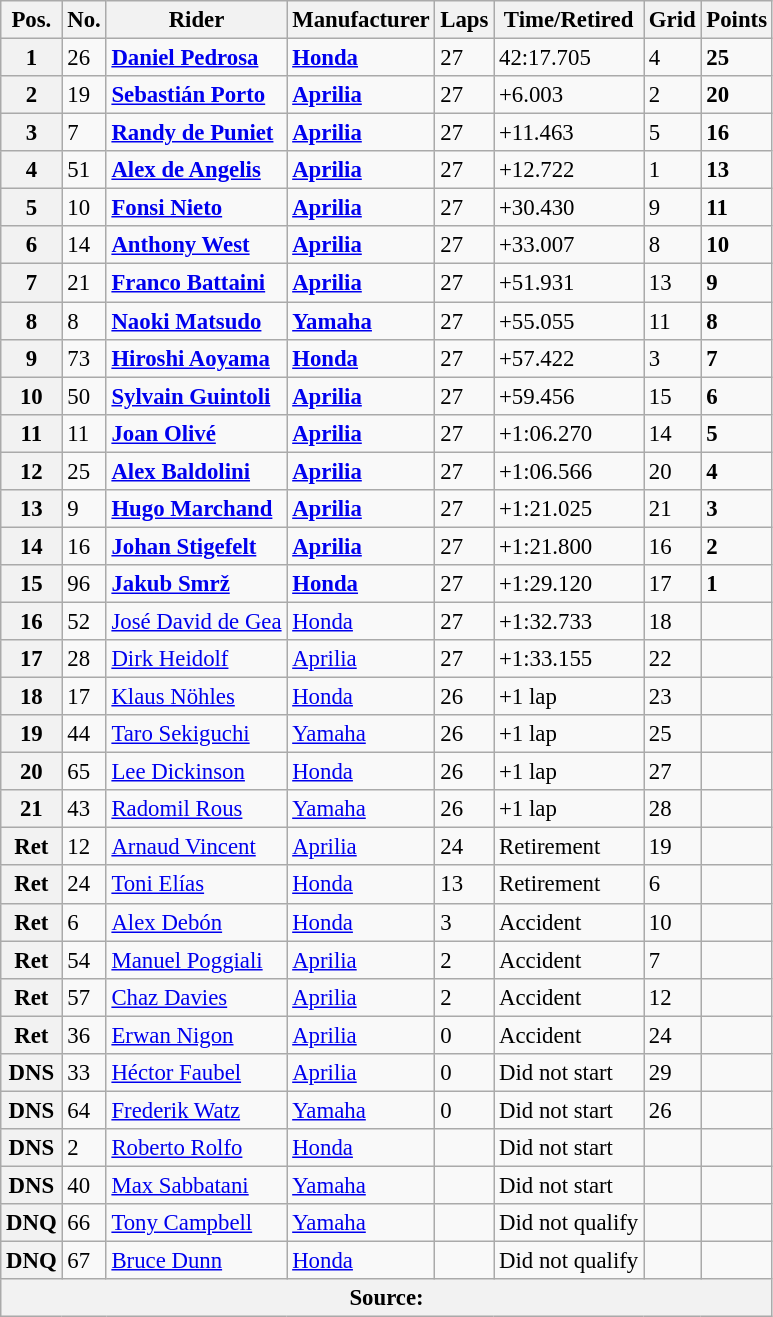<table class="wikitable" style="font-size: 95%;">
<tr>
<th>Pos.</th>
<th>No.</th>
<th>Rider</th>
<th>Manufacturer</th>
<th>Laps</th>
<th>Time/Retired</th>
<th>Grid</th>
<th>Points</th>
</tr>
<tr>
<th>1</th>
<td>26</td>
<td> <strong><a href='#'>Daniel Pedrosa</a></strong></td>
<td><strong><a href='#'>Honda</a></strong></td>
<td>27</td>
<td>42:17.705</td>
<td>4</td>
<td><strong>25</strong></td>
</tr>
<tr>
<th>2</th>
<td>19</td>
<td> <strong><a href='#'>Sebastián Porto</a></strong></td>
<td><strong><a href='#'>Aprilia</a></strong></td>
<td>27</td>
<td>+6.003</td>
<td>2</td>
<td><strong>20</strong></td>
</tr>
<tr>
<th>3</th>
<td>7</td>
<td> <strong><a href='#'>Randy de Puniet</a></strong></td>
<td><strong><a href='#'>Aprilia</a></strong></td>
<td>27</td>
<td>+11.463</td>
<td>5</td>
<td><strong>16</strong></td>
</tr>
<tr>
<th>4</th>
<td>51</td>
<td> <strong><a href='#'>Alex de Angelis</a></strong></td>
<td><strong><a href='#'>Aprilia</a></strong></td>
<td>27</td>
<td>+12.722</td>
<td>1</td>
<td><strong>13</strong></td>
</tr>
<tr>
<th>5</th>
<td>10</td>
<td> <strong><a href='#'>Fonsi Nieto</a></strong></td>
<td><strong><a href='#'>Aprilia</a></strong></td>
<td>27</td>
<td>+30.430</td>
<td>9</td>
<td><strong>11</strong></td>
</tr>
<tr>
<th>6</th>
<td>14</td>
<td> <strong><a href='#'>Anthony West</a></strong></td>
<td><strong><a href='#'>Aprilia</a></strong></td>
<td>27</td>
<td>+33.007</td>
<td>8</td>
<td><strong>10</strong></td>
</tr>
<tr>
<th>7</th>
<td>21</td>
<td> <strong><a href='#'>Franco Battaini</a></strong></td>
<td><strong><a href='#'>Aprilia</a></strong></td>
<td>27</td>
<td>+51.931</td>
<td>13</td>
<td><strong>9</strong></td>
</tr>
<tr>
<th>8</th>
<td>8</td>
<td> <strong><a href='#'>Naoki Matsudo</a></strong></td>
<td><strong><a href='#'>Yamaha</a></strong></td>
<td>27</td>
<td>+55.055</td>
<td>11</td>
<td><strong>8</strong></td>
</tr>
<tr>
<th>9</th>
<td>73</td>
<td> <strong><a href='#'>Hiroshi Aoyama</a></strong></td>
<td><strong><a href='#'>Honda</a></strong></td>
<td>27</td>
<td>+57.422</td>
<td>3</td>
<td><strong>7</strong></td>
</tr>
<tr>
<th>10</th>
<td>50</td>
<td> <strong><a href='#'>Sylvain Guintoli</a></strong></td>
<td><strong><a href='#'>Aprilia</a></strong></td>
<td>27</td>
<td>+59.456</td>
<td>15</td>
<td><strong>6</strong></td>
</tr>
<tr>
<th>11</th>
<td>11</td>
<td> <strong><a href='#'>Joan Olivé</a></strong></td>
<td><strong><a href='#'>Aprilia</a></strong></td>
<td>27</td>
<td>+1:06.270</td>
<td>14</td>
<td><strong>5</strong></td>
</tr>
<tr>
<th>12</th>
<td>25</td>
<td> <strong><a href='#'>Alex Baldolini</a></strong></td>
<td><strong><a href='#'>Aprilia</a></strong></td>
<td>27</td>
<td>+1:06.566</td>
<td>20</td>
<td><strong>4</strong></td>
</tr>
<tr>
<th>13</th>
<td>9</td>
<td> <strong><a href='#'>Hugo Marchand</a></strong></td>
<td><strong><a href='#'>Aprilia</a></strong></td>
<td>27</td>
<td>+1:21.025</td>
<td>21</td>
<td><strong>3</strong></td>
</tr>
<tr>
<th>14</th>
<td>16</td>
<td> <strong><a href='#'>Johan Stigefelt</a></strong></td>
<td><strong><a href='#'>Aprilia</a></strong></td>
<td>27</td>
<td>+1:21.800</td>
<td>16</td>
<td><strong>2</strong></td>
</tr>
<tr>
<th>15</th>
<td>96</td>
<td> <strong><a href='#'>Jakub Smrž</a></strong></td>
<td><strong><a href='#'>Honda</a></strong></td>
<td>27</td>
<td>+1:29.120</td>
<td>17</td>
<td><strong>1</strong></td>
</tr>
<tr>
<th>16</th>
<td>52</td>
<td> <a href='#'>José David de Gea</a></td>
<td><a href='#'>Honda</a></td>
<td>27</td>
<td>+1:32.733</td>
<td>18</td>
<td></td>
</tr>
<tr>
<th>17</th>
<td>28</td>
<td> <a href='#'>Dirk Heidolf</a></td>
<td><a href='#'>Aprilia</a></td>
<td>27</td>
<td>+1:33.155</td>
<td>22</td>
<td></td>
</tr>
<tr>
<th>18</th>
<td>17</td>
<td> <a href='#'>Klaus Nöhles</a></td>
<td><a href='#'>Honda</a></td>
<td>26</td>
<td>+1 lap</td>
<td>23</td>
<td></td>
</tr>
<tr>
<th>19</th>
<td>44</td>
<td> <a href='#'>Taro Sekiguchi</a></td>
<td><a href='#'>Yamaha</a></td>
<td>26</td>
<td>+1 lap</td>
<td>25</td>
<td></td>
</tr>
<tr>
<th>20</th>
<td>65</td>
<td> <a href='#'>Lee Dickinson</a></td>
<td><a href='#'>Honda</a></td>
<td>26</td>
<td>+1 lap</td>
<td>27</td>
<td></td>
</tr>
<tr>
<th>21</th>
<td>43</td>
<td> <a href='#'>Radomil Rous</a></td>
<td><a href='#'>Yamaha</a></td>
<td>26</td>
<td>+1 lap</td>
<td>28</td>
<td></td>
</tr>
<tr>
<th>Ret</th>
<td>12</td>
<td> <a href='#'>Arnaud Vincent</a></td>
<td><a href='#'>Aprilia</a></td>
<td>24</td>
<td>Retirement</td>
<td>19</td>
<td></td>
</tr>
<tr>
<th>Ret</th>
<td>24</td>
<td> <a href='#'>Toni Elías</a></td>
<td><a href='#'>Honda</a></td>
<td>13</td>
<td>Retirement</td>
<td>6</td>
<td></td>
</tr>
<tr>
<th>Ret</th>
<td>6</td>
<td> <a href='#'>Alex Debón</a></td>
<td><a href='#'>Honda</a></td>
<td>3</td>
<td>Accident</td>
<td>10</td>
<td></td>
</tr>
<tr>
<th>Ret</th>
<td>54</td>
<td> <a href='#'>Manuel Poggiali</a></td>
<td><a href='#'>Aprilia</a></td>
<td>2</td>
<td>Accident</td>
<td>7</td>
<td></td>
</tr>
<tr>
<th>Ret</th>
<td>57</td>
<td> <a href='#'>Chaz Davies</a></td>
<td><a href='#'>Aprilia</a></td>
<td>2</td>
<td>Accident</td>
<td>12</td>
<td></td>
</tr>
<tr>
<th>Ret</th>
<td>36</td>
<td> <a href='#'>Erwan Nigon</a></td>
<td><a href='#'>Aprilia</a></td>
<td>0</td>
<td>Accident</td>
<td>24</td>
<td></td>
</tr>
<tr>
<th>DNS</th>
<td>33</td>
<td> <a href='#'>Héctor Faubel</a></td>
<td><a href='#'>Aprilia</a></td>
<td>0</td>
<td>Did not start</td>
<td>29</td>
<td></td>
</tr>
<tr>
<th>DNS</th>
<td>64</td>
<td> <a href='#'>Frederik Watz</a></td>
<td><a href='#'>Yamaha</a></td>
<td>0</td>
<td>Did not start</td>
<td>26</td>
<td></td>
</tr>
<tr>
<th>DNS</th>
<td>2</td>
<td> <a href='#'>Roberto Rolfo</a></td>
<td><a href='#'>Honda</a></td>
<td></td>
<td>Did not start</td>
<td></td>
<td></td>
</tr>
<tr>
<th>DNS</th>
<td>40</td>
<td> <a href='#'>Max Sabbatani</a></td>
<td><a href='#'>Yamaha</a></td>
<td></td>
<td>Did not start</td>
<td></td>
<td></td>
</tr>
<tr>
<th>DNQ</th>
<td>66</td>
<td> <a href='#'>Tony Campbell</a></td>
<td><a href='#'>Yamaha</a></td>
<td></td>
<td>Did not qualify</td>
<td></td>
<td></td>
</tr>
<tr>
<th>DNQ</th>
<td>67</td>
<td> <a href='#'>Bruce Dunn</a></td>
<td><a href='#'>Honda</a></td>
<td></td>
<td>Did not qualify</td>
<td></td>
<td></td>
</tr>
<tr>
<th colspan=8>Source:</th>
</tr>
</table>
